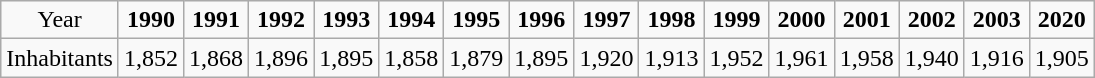<table class="wikitable">
<tr align="center">
<td>Year</td>
<td><strong>1990</strong></td>
<td><strong>1991</strong></td>
<td><strong>1992</strong></td>
<td><strong>1993</strong></td>
<td><strong>1994</strong></td>
<td><strong>1995</strong></td>
<td><strong>1996</strong></td>
<td><strong>1997</strong></td>
<td><strong>1998</strong></td>
<td><strong>1999</strong></td>
<td><strong>2000</strong></td>
<td><strong>2001</strong></td>
<td><strong>2002</strong></td>
<td><strong>2003</strong></td>
<td><strong>2020</strong></td>
</tr>
<tr align="center">
<td>Inhabitants</td>
<td>1,852</td>
<td>1,868</td>
<td>1,896</td>
<td>1,895</td>
<td>1,858</td>
<td>1,879</td>
<td>1,895</td>
<td>1,920</td>
<td>1,913</td>
<td>1,952</td>
<td>1,961</td>
<td>1,958</td>
<td>1,940</td>
<td>1,916</td>
<td>1,905</td>
</tr>
</table>
